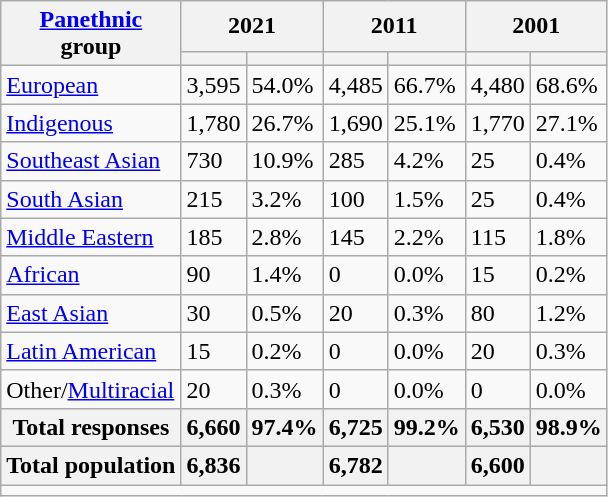<table class="wikitable collapsible sortable">
<tr>
<th rowspan="2"><a href='#'>Panethnic</a><br>group</th>
<th colspan="2">2021</th>
<th colspan="2">2011</th>
<th colspan="2">2001</th>
</tr>
<tr>
<th><a href='#'></a></th>
<th></th>
<th></th>
<th></th>
<th></th>
<th></th>
</tr>
<tr>
<td><a href='#'>European</a></td>
<td>3,595</td>
<td>54.0%</td>
<td>4,485</td>
<td>66.7%</td>
<td>4,480</td>
<td>68.6%</td>
</tr>
<tr>
<td><a href='#'>Indigenous</a></td>
<td>1,780</td>
<td>26.7%</td>
<td>1,690</td>
<td>25.1%</td>
<td>1,770</td>
<td>27.1%</td>
</tr>
<tr>
<td><a href='#'>Southeast Asian</a></td>
<td>730</td>
<td>10.9%</td>
<td>285</td>
<td>4.2%</td>
<td>25</td>
<td>0.4%</td>
</tr>
<tr>
<td><a href='#'>South Asian</a></td>
<td>215</td>
<td>3.2%</td>
<td>100</td>
<td>1.5%</td>
<td>25</td>
<td>0.4%</td>
</tr>
<tr>
<td><a href='#'>Middle Eastern</a></td>
<td>185</td>
<td>2.8%</td>
<td>145</td>
<td>2.2%</td>
<td>115</td>
<td>1.8%</td>
</tr>
<tr>
<td><a href='#'>African</a></td>
<td>90</td>
<td>1.4%</td>
<td>0</td>
<td>0.0%</td>
<td>15</td>
<td>0.2%</td>
</tr>
<tr>
<td><a href='#'>East Asian</a></td>
<td>30</td>
<td>0.5%</td>
<td>20</td>
<td>0.3%</td>
<td>80</td>
<td>1.2%</td>
</tr>
<tr>
<td><a href='#'>Latin American</a></td>
<td>15</td>
<td>0.2%</td>
<td>0</td>
<td>0.0%</td>
<td>20</td>
<td>0.3%</td>
</tr>
<tr>
<td>Other/<a href='#'>Multiracial</a></td>
<td>20</td>
<td>0.3%</td>
<td>0</td>
<td>0.0%</td>
<td>0</td>
<td>0.0%</td>
</tr>
<tr>
<th>Total responses</th>
<th>6,660</th>
<th>97.4%</th>
<th>6,725</th>
<th>99.2%</th>
<th>6,530</th>
<th>98.9%</th>
</tr>
<tr>
<th>Total population</th>
<th>6,836</th>
<th></th>
<th>6,782</th>
<th></th>
<th>6,600</th>
<th></th>
</tr>
<tr class="sortbottom">
<td colspan="10"></td>
</tr>
</table>
